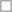<table class=wikitable>
<tr>
<td> </td>
</tr>
</table>
